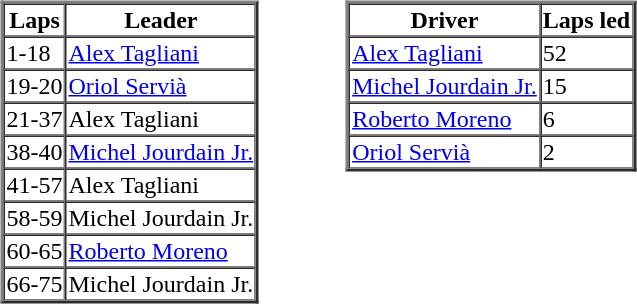<table>
<tr>
<td valign="top"><br><table border=2 cellspacing=0>
<tr>
<th>Laps</th>
<th>Leader</th>
</tr>
<tr>
<td>1-18</td>
<td><a href='#'>Alex Tagliani</a></td>
</tr>
<tr>
<td>19-20</td>
<td><a href='#'>Oriol Servià</a></td>
</tr>
<tr>
<td>21-37</td>
<td>Alex Tagliani</td>
</tr>
<tr>
<td>38-40</td>
<td><a href='#'>Michel Jourdain Jr.</a></td>
</tr>
<tr>
<td>41-57</td>
<td>Alex Tagliani</td>
</tr>
<tr>
<td>58-59</td>
<td>Michel Jourdain Jr.</td>
</tr>
<tr>
<td>60-65</td>
<td><a href='#'>Roberto Moreno</a></td>
</tr>
<tr>
<td>66-75</td>
<td>Michel Jourdain Jr.</td>
</tr>
</table>
</td>
<td width="50"> </td>
<td valign="top"><br><table border=2 cellspacing=0>
<tr>
<th>Driver</th>
<th>Laps led</th>
</tr>
<tr>
<td><a href='#'>Alex Tagliani</a></td>
<td>52</td>
</tr>
<tr>
<td><a href='#'>Michel Jourdain Jr.</a></td>
<td>15</td>
</tr>
<tr>
<td><a href='#'>Roberto Moreno</a></td>
<td>6</td>
</tr>
<tr>
<td><a href='#'>Oriol Servià</a></td>
<td>2</td>
</tr>
</table>
</td>
</tr>
</table>
